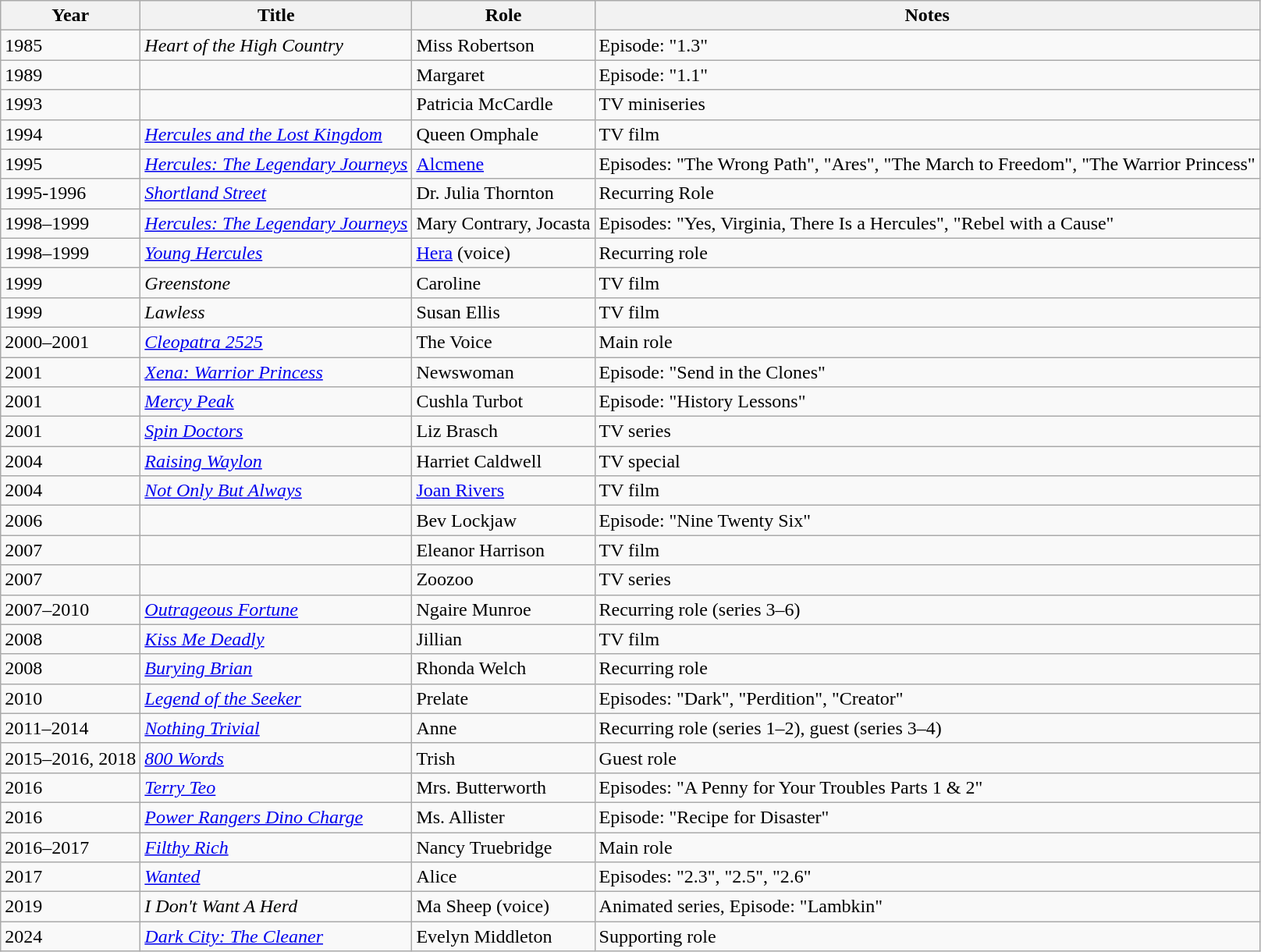<table class="wikitable sortable">
<tr>
<th>Year</th>
<th>Title</th>
<th>Role</th>
<th class="unsortable">Notes</th>
</tr>
<tr>
<td>1985</td>
<td><em>Heart of the High Country</em></td>
<td>Miss Robertson</td>
<td>Episode: "1.3"</td>
</tr>
<tr>
<td>1989</td>
<td><em></em></td>
<td>Margaret</td>
<td>Episode: "1.1"</td>
</tr>
<tr>
<td>1993</td>
<td><em></em></td>
<td>Patricia McCardle</td>
<td>TV miniseries</td>
</tr>
<tr>
<td>1994</td>
<td><em><a href='#'>Hercules and the Lost Kingdom</a></em></td>
<td>Queen Omphale</td>
<td>TV film</td>
</tr>
<tr>
<td>1995</td>
<td><em><a href='#'>Hercules: The Legendary Journeys</a></em></td>
<td><a href='#'>Alcmene</a></td>
<td>Episodes: "The Wrong Path", "Ares", "The March to Freedom", "The Warrior Princess"</td>
</tr>
<tr>
<td>1995-1996</td>
<td><em><a href='#'>Shortland Street</a></em></td>
<td>Dr. Julia Thornton</td>
<td>Recurring Role</td>
</tr>
<tr>
<td>1998–1999</td>
<td><em><a href='#'>Hercules: The Legendary Journeys</a></em></td>
<td>Mary Contrary, Jocasta</td>
<td>Episodes: "Yes, Virginia, There Is a Hercules", "Rebel with a Cause"</td>
</tr>
<tr>
<td>1998–1999</td>
<td><em><a href='#'>Young Hercules</a></em></td>
<td><a href='#'>Hera</a> (voice)</td>
<td>Recurring role</td>
</tr>
<tr>
<td>1999</td>
<td><em>Greenstone</em></td>
<td>Caroline</td>
<td>TV film</td>
</tr>
<tr>
<td>1999</td>
<td><em>Lawless</em></td>
<td>Susan Ellis</td>
<td>TV film</td>
</tr>
<tr>
<td>2000–2001</td>
<td><em><a href='#'>Cleopatra 2525</a></em></td>
<td>The Voice</td>
<td>Main role</td>
</tr>
<tr>
<td>2001</td>
<td><em><a href='#'>Xena: Warrior Princess</a></em></td>
<td>Newswoman</td>
<td>Episode: "Send in the Clones"</td>
</tr>
<tr>
<td>2001</td>
<td><em><a href='#'>Mercy Peak</a></em></td>
<td>Cushla Turbot</td>
<td>Episode: "History Lessons"</td>
</tr>
<tr>
<td>2001</td>
<td><em><a href='#'>Spin Doctors</a></em></td>
<td>Liz Brasch</td>
<td>TV series</td>
</tr>
<tr>
<td>2004</td>
<td><em><a href='#'>Raising Waylon</a></em></td>
<td>Harriet Caldwell</td>
<td>TV special</td>
</tr>
<tr>
<td>2004</td>
<td><em><a href='#'>Not Only But Always</a></em></td>
<td><a href='#'>Joan Rivers</a></td>
<td>TV film</td>
</tr>
<tr>
<td>2006</td>
<td><em></em></td>
<td>Bev Lockjaw</td>
<td>Episode: "Nine Twenty Six"</td>
</tr>
<tr>
<td>2007</td>
<td><em></em></td>
<td>Eleanor Harrison</td>
<td>TV film</td>
</tr>
<tr>
<td>2007</td>
<td><em></em></td>
<td>Zoozoo</td>
<td>TV series</td>
</tr>
<tr>
<td>2007–2010</td>
<td><em><a href='#'>Outrageous Fortune</a></em></td>
<td>Ngaire Munroe</td>
<td>Recurring role (series 3–6)</td>
</tr>
<tr>
<td>2008</td>
<td><em><a href='#'>Kiss Me Deadly</a></em></td>
<td>Jillian</td>
<td>TV film</td>
</tr>
<tr>
<td>2008</td>
<td><em><a href='#'>Burying Brian</a></em></td>
<td>Rhonda Welch</td>
<td>Recurring role</td>
</tr>
<tr>
<td>2010</td>
<td><em><a href='#'>Legend of the Seeker</a></em></td>
<td>Prelate</td>
<td>Episodes: "Dark", "Perdition", "Creator"</td>
</tr>
<tr>
<td>2011–2014</td>
<td><em><a href='#'>Nothing Trivial</a></em></td>
<td>Anne</td>
<td>Recurring role (series 1–2), guest (series 3–4)</td>
</tr>
<tr>
<td>2015–2016, 2018</td>
<td><em><a href='#'>800 Words</a></em></td>
<td>Trish</td>
<td>Guest role</td>
</tr>
<tr>
<td>2016</td>
<td><em><a href='#'>Terry Teo</a></em></td>
<td>Mrs. Butterworth</td>
<td>Episodes: "A Penny for Your Troubles Parts 1 & 2"</td>
</tr>
<tr>
<td>2016</td>
<td><em><a href='#'>Power Rangers Dino Charge</a></em></td>
<td>Ms. Allister</td>
<td>Episode: "Recipe for Disaster"</td>
</tr>
<tr>
<td>2016–2017</td>
<td><em><a href='#'>Filthy Rich</a></em></td>
<td>Nancy Truebridge</td>
<td>Main role</td>
</tr>
<tr>
<td>2017</td>
<td><em><a href='#'>Wanted</a></em></td>
<td>Alice</td>
<td>Episodes: "2.3", "2.5", "2.6"</td>
</tr>
<tr>
<td>2019</td>
<td><em>I Don't Want A Herd</em></td>
<td>Ma Sheep (voice)</td>
<td>Animated series, Episode: "Lambkin"</td>
</tr>
<tr>
<td>2024</td>
<td><em><a href='#'>Dark City: The Cleaner</a></em></td>
<td>Evelyn Middleton</td>
<td>Supporting role</td>
</tr>
</table>
